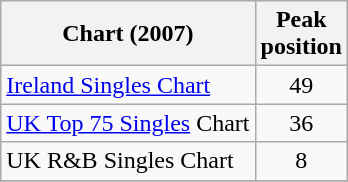<table class="wikitable">
<tr>
<th>Chart (2007)</th>
<th>Peak<br>position</th>
</tr>
<tr>
<td><a href='#'>Ireland Singles Chart</a></td>
<td align="center">49</td>
</tr>
<tr>
<td><a href='#'>UK Top 75 Singles</a> Chart</td>
<td align="center">36</td>
</tr>
<tr>
<td>UK R&B Singles Chart</td>
<td align="center">8</td>
</tr>
<tr>
</tr>
</table>
